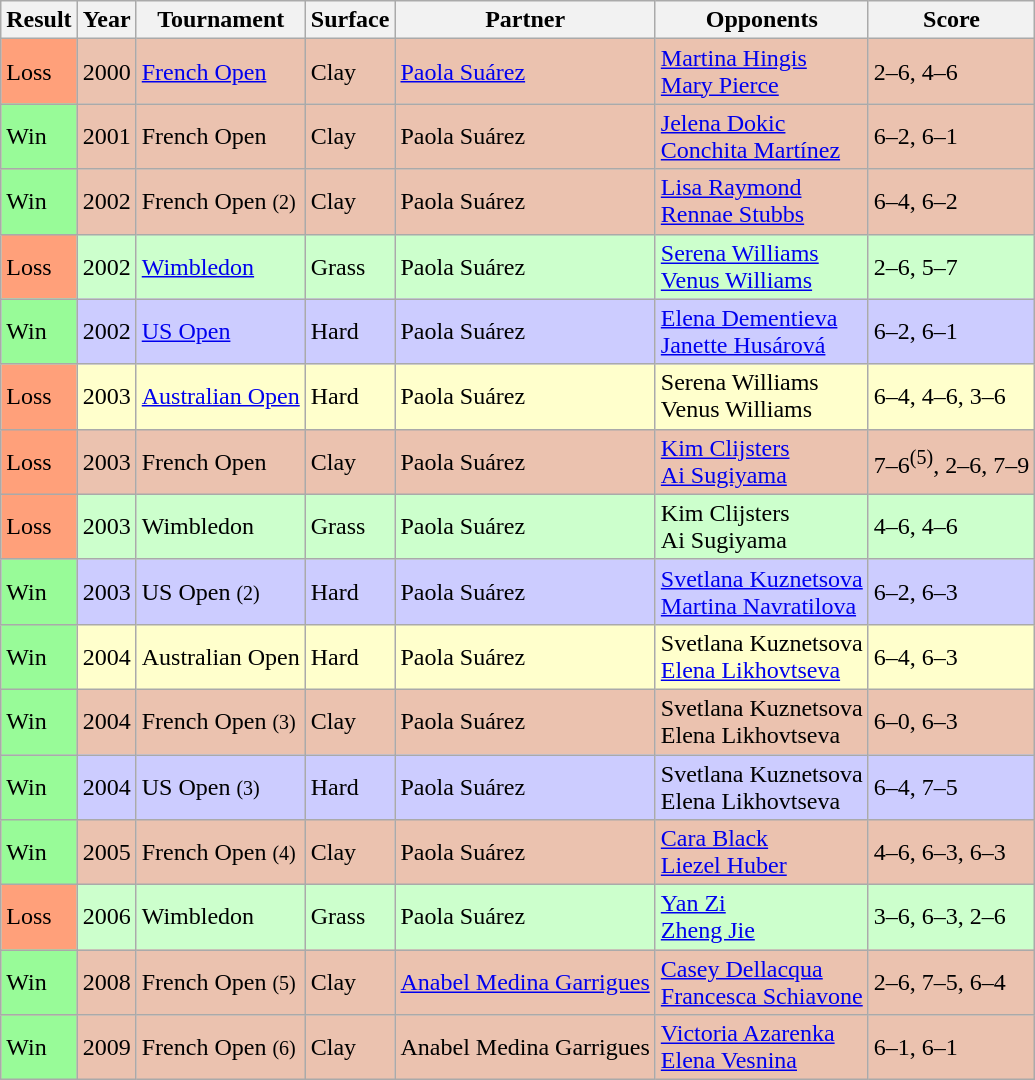<table class="sortable wikitable">
<tr>
<th>Result</th>
<th>Year</th>
<th>Tournament</th>
<th>Surface</th>
<th>Partner</th>
<th>Opponents</th>
<th class="unsortable">Score</th>
</tr>
<tr bgcolor="#EBC2AF">
<td bgcolor="FFA07A">Loss</td>
<td>2000</td>
<td><a href='#'>French Open</a></td>
<td>Clay</td>
<td> <a href='#'>Paola Suárez</a></td>
<td> <a href='#'>Martina Hingis</a> <br>  <a href='#'>Mary Pierce</a></td>
<td>2–6, 4–6</td>
</tr>
<tr bgcolor="#EBC2AF">
<td bgcolor="98FB98">Win</td>
<td>2001</td>
<td>French Open</td>
<td>Clay</td>
<td> Paola Suárez</td>
<td> <a href='#'>Jelena Dokic</a> <br>  <a href='#'>Conchita Martínez</a></td>
<td>6–2, 6–1</td>
</tr>
<tr bgcolor="#EBC2AF">
<td bgcolor="98FB98">Win</td>
<td>2002</td>
<td>French Open <small>(2)</small></td>
<td>Clay</td>
<td> Paola Suárez</td>
<td> <a href='#'>Lisa Raymond</a> <br>  <a href='#'>Rennae Stubbs</a></td>
<td>6–4, 6–2</td>
</tr>
<tr bgcolor="#CCFFCC">
<td bgcolor="FFA07A">Loss</td>
<td>2002</td>
<td><a href='#'>Wimbledon</a></td>
<td>Grass</td>
<td> Paola Suárez</td>
<td> <a href='#'>Serena Williams</a> <br>  <a href='#'>Venus Williams</a></td>
<td>2–6, 5–7</td>
</tr>
<tr bgcolor="#CCCCFF">
<td bgcolor="98FB98">Win</td>
<td>2002</td>
<td><a href='#'>US Open</a></td>
<td>Hard</td>
<td> Paola Suárez</td>
<td> <a href='#'>Elena Dementieva</a> <br>  <a href='#'>Janette Husárová</a></td>
<td>6–2, 6–1</td>
</tr>
<tr bgcolor="#FFFFCC">
<td bgcolor="FFA07A">Loss</td>
<td>2003</td>
<td><a href='#'>Australian Open</a></td>
<td>Hard</td>
<td> Paola Suárez</td>
<td> Serena Williams <br>  Venus Williams</td>
<td>6–4, 4–6, 3–6</td>
</tr>
<tr bgcolor="#EBC2AF">
<td bgcolor="FFA07A">Loss</td>
<td>2003</td>
<td>French Open</td>
<td>Clay</td>
<td> Paola Suárez</td>
<td> <a href='#'>Kim Clijsters</a> <br>  <a href='#'>Ai Sugiyama</a></td>
<td>7–6<sup>(5)</sup>, 2–6, 7–9</td>
</tr>
<tr bgcolor="#CCFFCC">
<td bgcolor="FFA07A">Loss</td>
<td>2003</td>
<td>Wimbledon</td>
<td>Grass</td>
<td> Paola Suárez</td>
<td> Kim Clijsters <br>  Ai Sugiyama</td>
<td>4–6, 4–6</td>
</tr>
<tr bgcolor="#CCCCFF">
<td bgcolor="98FB98">Win</td>
<td>2003</td>
<td>US Open <small>(2)</small></td>
<td>Hard</td>
<td> Paola Suárez</td>
<td> <a href='#'>Svetlana Kuznetsova</a> <br>  <a href='#'>Martina Navratilova</a></td>
<td>6–2, 6–3</td>
</tr>
<tr bgcolor="#FFFFCC">
<td bgcolor="98FB98">Win</td>
<td>2004</td>
<td>Australian Open</td>
<td>Hard</td>
<td> Paola Suárez</td>
<td> Svetlana Kuznetsova <br>  <a href='#'>Elena Likhovtseva</a></td>
<td>6–4, 6–3</td>
</tr>
<tr bgcolor="#EBC2AF">
<td bgcolor="98FB98">Win</td>
<td>2004</td>
<td>French Open <small>(3)</small></td>
<td>Clay</td>
<td> Paola Suárez</td>
<td> Svetlana Kuznetsova <br>  Elena Likhovtseva</td>
<td>6–0, 6–3</td>
</tr>
<tr bgcolor="#CCCCFF">
<td bgcolor="98FB98">Win</td>
<td>2004</td>
<td>US Open <small>(3)</small></td>
<td>Hard</td>
<td> Paola Suárez</td>
<td> Svetlana Kuznetsova <br>  Elena Likhovtseva</td>
<td>6–4, 7–5</td>
</tr>
<tr bgcolor="#EBC2AF">
<td bgcolor="98FB98">Win</td>
<td>2005</td>
<td>French Open <small>(4)</small></td>
<td>Clay</td>
<td> Paola Suárez</td>
<td> <a href='#'>Cara Black</a> <br>  <a href='#'>Liezel Huber</a></td>
<td>4–6, 6–3, 6–3</td>
</tr>
<tr bgcolor="#CCFFCC">
<td bgcolor="FFA07A">Loss</td>
<td>2006</td>
<td>Wimbledon</td>
<td>Grass</td>
<td> Paola Suárez</td>
<td> <a href='#'>Yan Zi</a> <br> <a href='#'>Zheng Jie</a></td>
<td>3–6, 6–3, 2–6</td>
</tr>
<tr bgcolor="#EBC2AF">
<td bgcolor="98FB98">Win</td>
<td>2008</td>
<td>French Open <small>(5)</small></td>
<td>Clay</td>
<td> <a href='#'>Anabel Medina Garrigues</a></td>
<td> <a href='#'>Casey Dellacqua</a> <br>  <a href='#'>Francesca Schiavone</a></td>
<td>2–6, 7–5, 6–4</td>
</tr>
<tr bgcolor="#EBC2AF">
<td bgcolor="98FB98">Win</td>
<td>2009</td>
<td>French Open <small>(6)</small></td>
<td>Clay</td>
<td> Anabel Medina Garrigues</td>
<td> <a href='#'>Victoria Azarenka</a> <br>  <a href='#'>Elena Vesnina</a></td>
<td>6–1, 6–1</td>
</tr>
</table>
